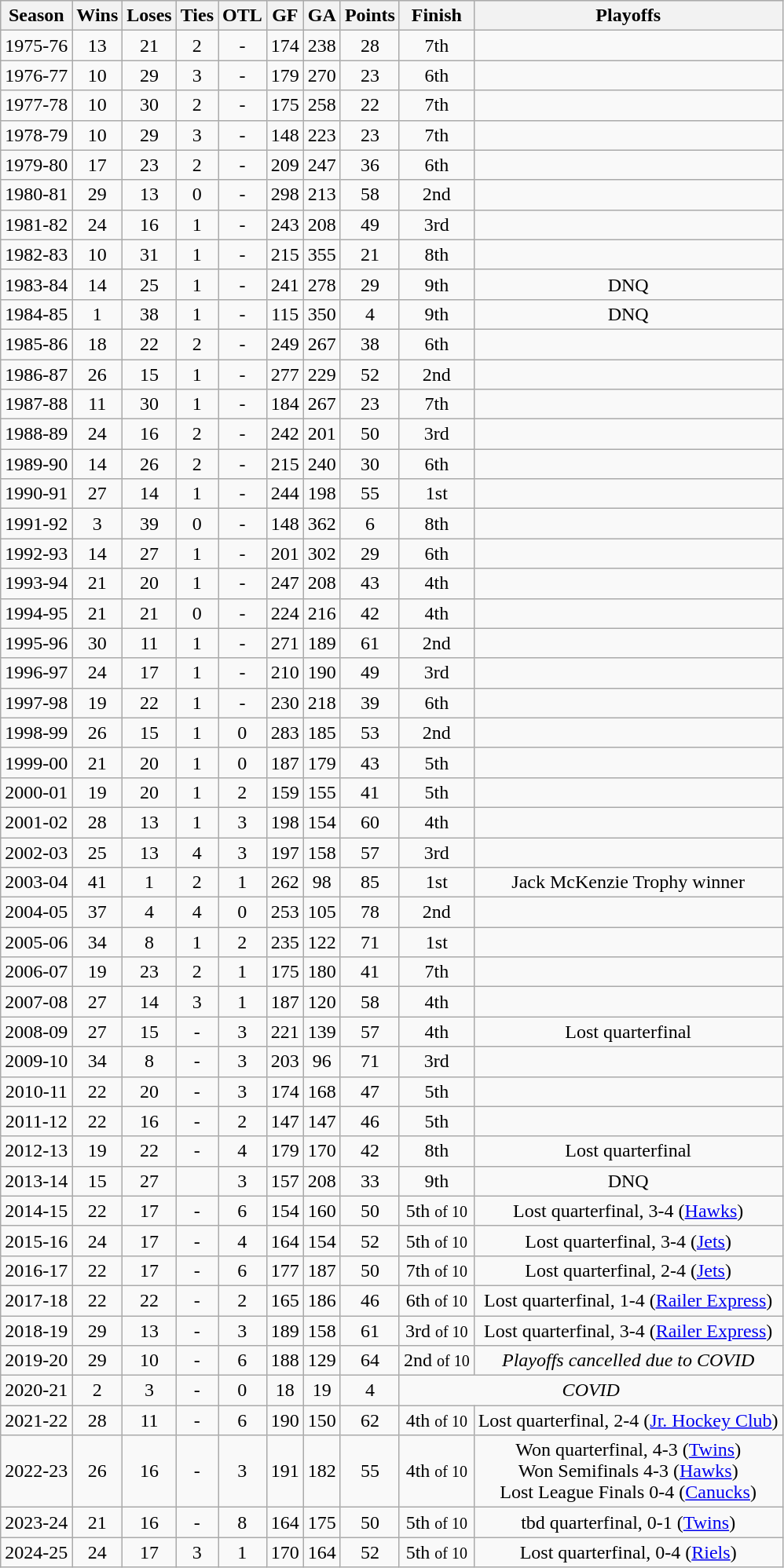<table class="wikitable" style="text-align:center;">
<tr bgcolor="#dddddd">
<th>Season</th>
<th>Wins</th>
<th>Loses</th>
<th>Ties</th>
<th>OTL</th>
<th>GF</th>
<th>GA</th>
<th>Points</th>
<th>Finish</th>
<th>Playoffs</th>
</tr>
<tr>
<td>1975-76</td>
<td>13</td>
<td>21</td>
<td>2</td>
<td>-</td>
<td>174</td>
<td>238</td>
<td>28</td>
<td>7th</td>
<td></td>
</tr>
<tr>
<td>1976-77</td>
<td>10</td>
<td>29</td>
<td>3</td>
<td>-</td>
<td>179</td>
<td>270</td>
<td>23</td>
<td>6th</td>
<td></td>
</tr>
<tr>
<td>1977-78</td>
<td>10</td>
<td>30</td>
<td>2</td>
<td>-</td>
<td>175</td>
<td>258</td>
<td>22</td>
<td>7th</td>
<td></td>
</tr>
<tr>
<td>1978-79</td>
<td>10</td>
<td>29</td>
<td>3</td>
<td>-</td>
<td>148</td>
<td>223</td>
<td>23</td>
<td>7th</td>
<td></td>
</tr>
<tr>
<td>1979-80</td>
<td>17</td>
<td>23</td>
<td>2</td>
<td>-</td>
<td>209</td>
<td>247</td>
<td>36</td>
<td>6th</td>
<td></td>
</tr>
<tr>
<td>1980-81</td>
<td>29</td>
<td>13</td>
<td>0</td>
<td>-</td>
<td>298</td>
<td>213</td>
<td>58</td>
<td>2nd</td>
<td></td>
</tr>
<tr>
<td>1981-82</td>
<td>24</td>
<td>16</td>
<td>1</td>
<td>-</td>
<td>243</td>
<td>208</td>
<td>49</td>
<td>3rd</td>
<td></td>
</tr>
<tr>
<td>1982-83</td>
<td>10</td>
<td>31</td>
<td>1</td>
<td>-</td>
<td>215</td>
<td>355</td>
<td>21</td>
<td>8th</td>
<td></td>
</tr>
<tr>
<td>1983-84</td>
<td>14</td>
<td>25</td>
<td>1</td>
<td>-</td>
<td>241</td>
<td>278</td>
<td>29</td>
<td>9th</td>
<td>DNQ</td>
</tr>
<tr>
<td>1984-85</td>
<td>1</td>
<td>38</td>
<td>1</td>
<td>-</td>
<td>115</td>
<td>350</td>
<td>4</td>
<td>9th</td>
<td>DNQ</td>
</tr>
<tr>
<td>1985-86</td>
<td>18</td>
<td>22</td>
<td>2</td>
<td>-</td>
<td>249</td>
<td>267</td>
<td>38</td>
<td>6th</td>
<td></td>
</tr>
<tr>
<td>1986-87</td>
<td>26</td>
<td>15</td>
<td>1</td>
<td>-</td>
<td>277</td>
<td>229</td>
<td>52</td>
<td>2nd</td>
<td></td>
</tr>
<tr>
<td>1987-88</td>
<td>11</td>
<td>30</td>
<td>1</td>
<td>-</td>
<td>184</td>
<td>267</td>
<td>23</td>
<td>7th</td>
<td></td>
</tr>
<tr>
<td>1988-89</td>
<td>24</td>
<td>16</td>
<td>2</td>
<td>-</td>
<td>242</td>
<td>201</td>
<td>50</td>
<td>3rd</td>
<td></td>
</tr>
<tr>
<td>1989-90</td>
<td>14</td>
<td>26</td>
<td>2</td>
<td>-</td>
<td>215</td>
<td>240</td>
<td>30</td>
<td>6th</td>
<td></td>
</tr>
<tr>
<td>1990-91</td>
<td>27</td>
<td>14</td>
<td>1</td>
<td>-</td>
<td>244</td>
<td>198</td>
<td>55</td>
<td>1st</td>
<td></td>
</tr>
<tr>
<td>1991-92</td>
<td>3</td>
<td>39</td>
<td>0</td>
<td>-</td>
<td>148</td>
<td>362</td>
<td>6</td>
<td>8th</td>
<td></td>
</tr>
<tr>
<td>1992-93</td>
<td>14</td>
<td>27</td>
<td>1</td>
<td>-</td>
<td>201</td>
<td>302</td>
<td>29</td>
<td>6th</td>
<td></td>
</tr>
<tr>
<td>1993-94</td>
<td>21</td>
<td>20</td>
<td>1</td>
<td>-</td>
<td>247</td>
<td>208</td>
<td>43</td>
<td>4th</td>
<td></td>
</tr>
<tr>
<td>1994-95</td>
<td>21</td>
<td>21</td>
<td>0</td>
<td>-</td>
<td>224</td>
<td>216</td>
<td>42</td>
<td>4th</td>
<td></td>
</tr>
<tr>
<td>1995-96</td>
<td>30</td>
<td>11</td>
<td>1</td>
<td>-</td>
<td>271</td>
<td>189</td>
<td>61</td>
<td>2nd</td>
<td></td>
</tr>
<tr>
<td>1996-97</td>
<td>24</td>
<td>17</td>
<td>1</td>
<td>-</td>
<td>210</td>
<td>190</td>
<td>49</td>
<td>3rd</td>
<td></td>
</tr>
<tr>
<td>1997-98</td>
<td>19</td>
<td>22</td>
<td>1</td>
<td>-</td>
<td>230</td>
<td>218</td>
<td>39</td>
<td>6th</td>
<td></td>
</tr>
<tr>
<td>1998-99</td>
<td>26</td>
<td>15</td>
<td>1</td>
<td>0</td>
<td>283</td>
<td>185</td>
<td>53</td>
<td>2nd</td>
<td></td>
</tr>
<tr>
<td>1999-00</td>
<td>21</td>
<td>20</td>
<td>1</td>
<td>0</td>
<td>187</td>
<td>179</td>
<td>43</td>
<td>5th</td>
<td></td>
</tr>
<tr>
<td>2000-01</td>
<td>19</td>
<td>20</td>
<td>1</td>
<td>2</td>
<td>159</td>
<td>155</td>
<td>41</td>
<td>5th</td>
<td></td>
</tr>
<tr>
<td>2001-02</td>
<td>28</td>
<td>13</td>
<td>1</td>
<td>3</td>
<td>198</td>
<td>154</td>
<td>60</td>
<td>4th</td>
<td></td>
</tr>
<tr>
<td>2002-03</td>
<td>25</td>
<td>13</td>
<td>4</td>
<td>3</td>
<td>197</td>
<td>158</td>
<td>57</td>
<td>3rd</td>
<td></td>
</tr>
<tr>
<td>2003-04</td>
<td>41</td>
<td>1</td>
<td>2</td>
<td>1</td>
<td>262</td>
<td>98</td>
<td>85</td>
<td>1st</td>
<td>Jack McKenzie Trophy winner</td>
</tr>
<tr>
<td>2004-05</td>
<td>37</td>
<td>4</td>
<td>4</td>
<td>0</td>
<td>253</td>
<td>105</td>
<td>78</td>
<td>2nd</td>
<td></td>
</tr>
<tr>
<td>2005-06</td>
<td>34</td>
<td>8</td>
<td>1</td>
<td>2</td>
<td>235</td>
<td>122</td>
<td>71</td>
<td>1st</td>
<td></td>
</tr>
<tr>
<td>2006-07</td>
<td>19</td>
<td>23</td>
<td>2</td>
<td>1</td>
<td>175</td>
<td>180</td>
<td>41</td>
<td>7th</td>
<td></td>
</tr>
<tr>
<td>2007-08</td>
<td>27</td>
<td>14</td>
<td>3</td>
<td>1</td>
<td>187</td>
<td>120</td>
<td>58</td>
<td>4th</td>
<td></td>
</tr>
<tr>
<td>2008-09</td>
<td>27</td>
<td>15</td>
<td>-</td>
<td>3</td>
<td>221</td>
<td>139</td>
<td>57</td>
<td>4th</td>
<td>Lost quarterfinal</td>
</tr>
<tr>
<td>2009-10</td>
<td>34</td>
<td>8</td>
<td>-</td>
<td>3</td>
<td>203</td>
<td>96</td>
<td>71</td>
<td>3rd</td>
<td></td>
</tr>
<tr>
<td>2010-11</td>
<td>22</td>
<td>20</td>
<td>-</td>
<td>3</td>
<td>174</td>
<td>168</td>
<td>47</td>
<td>5th</td>
<td></td>
</tr>
<tr>
<td>2011-12</td>
<td>22</td>
<td>16</td>
<td>-</td>
<td>2</td>
<td>147</td>
<td>147</td>
<td>46</td>
<td>5th</td>
<td></td>
</tr>
<tr>
<td>2012-13</td>
<td>19</td>
<td>22</td>
<td>-</td>
<td>4</td>
<td>179</td>
<td>170</td>
<td>42</td>
<td>8th</td>
<td>Lost quarterfinal</td>
</tr>
<tr>
<td>2013-14</td>
<td>15</td>
<td>27</td>
<td></td>
<td>3</td>
<td>157</td>
<td>208</td>
<td>33</td>
<td>9th</td>
<td>DNQ</td>
</tr>
<tr>
<td>2014-15</td>
<td>22</td>
<td>17</td>
<td>-</td>
<td>6</td>
<td>154</td>
<td>160</td>
<td>50</td>
<td>5th <small>of 10</small></td>
<td>Lost quarterfinal, 3-4 (<a href='#'>Hawks</a>)</td>
</tr>
<tr>
<td>2015-16</td>
<td>24</td>
<td>17</td>
<td>-</td>
<td>4</td>
<td>164</td>
<td>154</td>
<td>52</td>
<td>5th <small>of 10</small></td>
<td>Lost quarterfinal, 3-4 (<a href='#'>Jets</a>)</td>
</tr>
<tr>
<td>2016-17</td>
<td>22</td>
<td>17</td>
<td>-</td>
<td>6</td>
<td>177</td>
<td>187</td>
<td>50</td>
<td>7th <small>of 10</small></td>
<td>Lost quarterfinal, 2-4 (<a href='#'>Jets</a>)</td>
</tr>
<tr>
<td>2017-18</td>
<td>22</td>
<td>22</td>
<td>-</td>
<td>2</td>
<td>165</td>
<td>186</td>
<td>46</td>
<td>6th <small>of 10</small></td>
<td>Lost quarterfinal, 1-4 (<a href='#'>Railer Express</a>)</td>
</tr>
<tr>
<td>2018-19</td>
<td>29</td>
<td>13</td>
<td>-</td>
<td>3</td>
<td>189</td>
<td>158</td>
<td>61</td>
<td>3rd <small>of 10</small></td>
<td>Lost quarterfinal, 3-4 (<a href='#'>Railer Express</a>)</td>
</tr>
<tr>
<td>2019-20</td>
<td>29</td>
<td>10</td>
<td>-</td>
<td>6</td>
<td>188</td>
<td>129</td>
<td>64</td>
<td>2nd <small>of 10</small></td>
<td><em>Playoffs cancelled due to COVID</em></td>
</tr>
<tr>
<td>2020-21</td>
<td>2</td>
<td>3</td>
<td>-</td>
<td>0</td>
<td>18</td>
<td>19</td>
<td>4</td>
<td colspan=2><em>COVID</em></td>
</tr>
<tr>
<td>2021-22</td>
<td>28</td>
<td>11</td>
<td>-</td>
<td>6</td>
<td>190</td>
<td>150</td>
<td>62</td>
<td>4th <small>of 10</small></td>
<td>Lost quarterfinal, 2-4 (<a href='#'>Jr. Hockey Club</a>)</td>
</tr>
<tr>
<td>2022-23</td>
<td>26</td>
<td>16</td>
<td>-</td>
<td>3</td>
<td>191</td>
<td>182</td>
<td>55</td>
<td>4th <small>of 10</small></td>
<td>Won quarterfinal, 4-3 (<a href='#'>Twins</a>)<br>Won Semifinals 4-3 (<a href='#'>Hawks</a>)<br>Lost League Finals 0-4 (<a href='#'>Canucks</a>)</td>
</tr>
<tr>
<td>2023-24</td>
<td>21</td>
<td>16</td>
<td>-</td>
<td>8</td>
<td>164</td>
<td>175</td>
<td>50</td>
<td>5th <small>of 10</small></td>
<td>tbd quarterfinal, 0-1 (<a href='#'>Twins</a>)</td>
</tr>
<tr>
<td>2024-25</td>
<td>24</td>
<td>17</td>
<td>3</td>
<td>1</td>
<td>170</td>
<td>164</td>
<td>52</td>
<td>5th <small>of 10</small></td>
<td>Lost quarterfinal, 0-4 (<a href='#'>Riels</a>)</td>
</tr>
</table>
